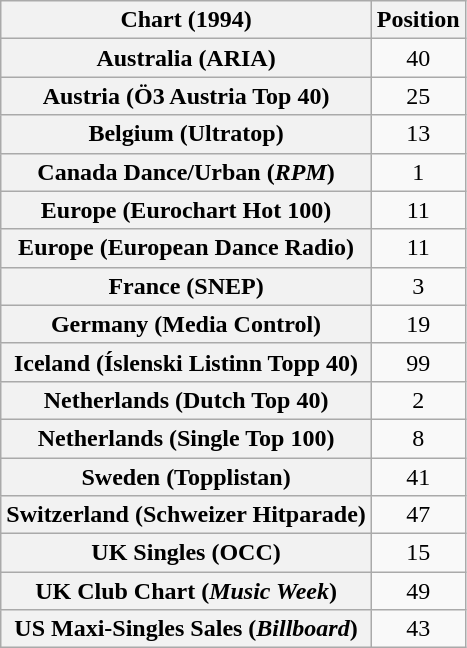<table class="wikitable sortable plainrowheaders" style="text-align:center">
<tr>
<th>Chart (1994)</th>
<th>Position</th>
</tr>
<tr>
<th scope="row">Australia (ARIA)</th>
<td>40</td>
</tr>
<tr>
<th scope="row">Austria (Ö3 Austria Top 40)</th>
<td>25</td>
</tr>
<tr>
<th scope="row">Belgium (Ultratop)</th>
<td>13</td>
</tr>
<tr>
<th scope="row">Canada Dance/Urban (<em>RPM</em>)</th>
<td>1</td>
</tr>
<tr>
<th scope="row">Europe (Eurochart Hot 100)</th>
<td>11</td>
</tr>
<tr>
<th scope="row">Europe (European Dance Radio)</th>
<td>11</td>
</tr>
<tr>
<th scope="row">France (SNEP)</th>
<td>3</td>
</tr>
<tr>
<th scope="row">Germany (Media Control)</th>
<td>19</td>
</tr>
<tr>
<th scope="row">Iceland (Íslenski Listinn Topp 40)</th>
<td>99</td>
</tr>
<tr>
<th scope="row">Netherlands (Dutch Top 40)</th>
<td>2</td>
</tr>
<tr>
<th scope="row">Netherlands (Single Top 100)</th>
<td>8</td>
</tr>
<tr>
<th scope="row">Sweden (Topplistan)</th>
<td>41</td>
</tr>
<tr>
<th scope="row">Switzerland (Schweizer Hitparade)</th>
<td>47</td>
</tr>
<tr>
<th scope="row">UK Singles (OCC)</th>
<td>15</td>
</tr>
<tr>
<th scope="row">UK Club Chart (<em>Music Week</em>)</th>
<td>49</td>
</tr>
<tr>
<th scope="row">US Maxi-Singles Sales (<em>Billboard</em>)</th>
<td>43</td>
</tr>
</table>
